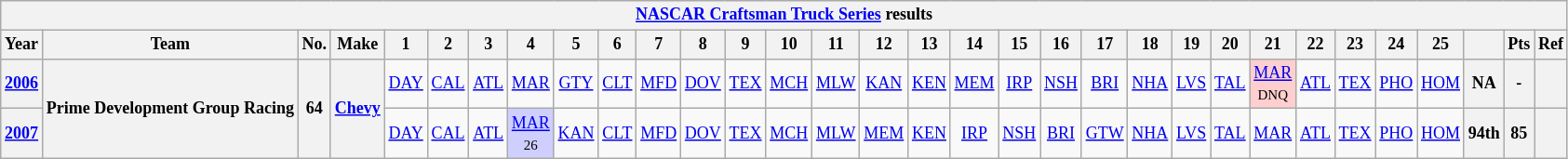<table class="wikitable" style="text-align:center; font-size:75%">
<tr>
<th colspan="34"><a href='#'>NASCAR Craftsman Truck Series</a> results</th>
</tr>
<tr>
<th>Year</th>
<th>Team</th>
<th>No.</th>
<th>Make</th>
<th>1</th>
<th>2</th>
<th>3</th>
<th>4</th>
<th>5</th>
<th>6</th>
<th>7</th>
<th>8</th>
<th>9</th>
<th>10</th>
<th>11</th>
<th>12</th>
<th>13</th>
<th>14</th>
<th>15</th>
<th>16</th>
<th>17</th>
<th>18</th>
<th>19</th>
<th>20</th>
<th>21</th>
<th>22</th>
<th>23</th>
<th>24</th>
<th>25</th>
<th></th>
<th>Pts</th>
<th>Ref</th>
</tr>
<tr>
<th><a href='#'>2006</a></th>
<th rowspan=2>Prime Development Group Racing</th>
<th rowspan=2>64</th>
<th rowspan=2><a href='#'>Chevy</a></th>
<td><a href='#'>DAY</a></td>
<td><a href='#'>CAL</a></td>
<td><a href='#'>ATL</a></td>
<td><a href='#'>MAR</a></td>
<td><a href='#'>GTY</a></td>
<td><a href='#'>CLT</a></td>
<td><a href='#'>MFD</a></td>
<td><a href='#'>DOV</a></td>
<td><a href='#'>TEX</a></td>
<td><a href='#'>MCH</a></td>
<td><a href='#'>MLW</a></td>
<td><a href='#'>KAN</a></td>
<td><a href='#'>KEN</a></td>
<td><a href='#'>MEM</a></td>
<td><a href='#'>IRP</a></td>
<td><a href='#'>NSH</a></td>
<td><a href='#'>BRI</a></td>
<td><a href='#'>NHA</a></td>
<td><a href='#'>LVS</a></td>
<td><a href='#'>TAL</a></td>
<td style="background:#FFCFCF;"><a href='#'>MAR</a><br><small>DNQ</small></td>
<td><a href='#'>ATL</a></td>
<td><a href='#'>TEX</a></td>
<td><a href='#'>PHO</a></td>
<td><a href='#'>HOM</a></td>
<th>NA</th>
<th>-</th>
<th></th>
</tr>
<tr>
<th><a href='#'>2007</a></th>
<td><a href='#'>DAY</a></td>
<td><a href='#'>CAL</a></td>
<td><a href='#'>ATL</a></td>
<td style="background:#CFCFFF;"><a href='#'>MAR</a><br><small>26</small></td>
<td><a href='#'>KAN</a></td>
<td><a href='#'>CLT</a></td>
<td><a href='#'>MFD</a></td>
<td><a href='#'>DOV</a></td>
<td><a href='#'>TEX</a></td>
<td><a href='#'>MCH</a></td>
<td><a href='#'>MLW</a></td>
<td><a href='#'>MEM</a></td>
<td><a href='#'>KEN</a></td>
<td><a href='#'>IRP</a></td>
<td><a href='#'>NSH</a></td>
<td><a href='#'>BRI</a></td>
<td><a href='#'>GTW</a></td>
<td><a href='#'>NHA</a></td>
<td><a href='#'>LVS</a></td>
<td><a href='#'>TAL</a></td>
<td><a href='#'>MAR</a></td>
<td><a href='#'>ATL</a></td>
<td><a href='#'>TEX</a></td>
<td><a href='#'>PHO</a></td>
<td><a href='#'>HOM</a></td>
<th>94th</th>
<th>85</th>
<th></th>
</tr>
</table>
